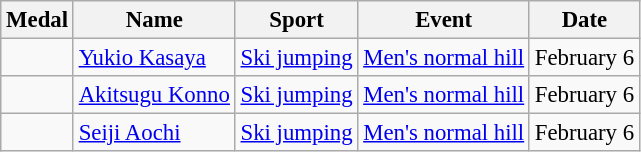<table class="wikitable sortable" style="font-size:95%">
<tr>
<th>Medal</th>
<th>Name</th>
<th>Sport</th>
<th>Event</th>
<th>Date</th>
</tr>
<tr>
<td></td>
<td><a href='#'>Yukio Kasaya</a></td>
<td><a href='#'>Ski jumping</a></td>
<td><a href='#'>Men's normal hill</a></td>
<td>February 6</td>
</tr>
<tr>
<td></td>
<td><a href='#'>Akitsugu Konno</a></td>
<td><a href='#'>Ski jumping</a></td>
<td><a href='#'>Men's normal hill</a></td>
<td>February 6</td>
</tr>
<tr>
<td></td>
<td><a href='#'>Seiji Aochi</a></td>
<td><a href='#'>Ski jumping</a></td>
<td><a href='#'>Men's normal hill</a></td>
<td>February 6</td>
</tr>
</table>
